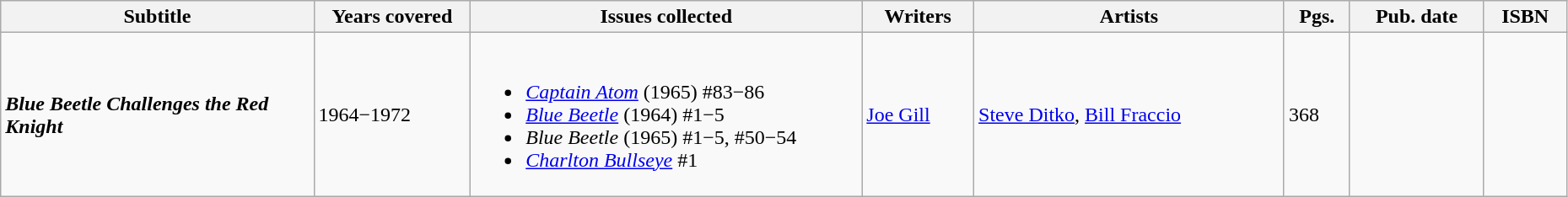<table class="wikitable sortable" width=98%>
<tr>
<th class="unsortable" width="20%">Subtitle</th>
<th width="10%">Years covered</th>
<th width="25%">Issues collected</th>
<th class="unsortable">Writers</th>
<th class="unsortable">Artists</th>
<th>Pgs.</th>
<th>Pub. date</th>
<th class="unsortable">ISBN</th>
</tr>
<tr>
<td><strong><em>Blue Beetle Challenges the Red Knight</em></strong></td>
<td>1964−1972</td>
<td><br><ul><li><em><a href='#'>Captain Atom</a></em> (1965) #83−86</li><li><em><a href='#'>Blue Beetle</a></em> (1964) #1−5</li><li><em>Blue Beetle</em> (1965) #1−5, #50−54</li><li><em><a href='#'>Charlton Bullseye</a></em> #1</li></ul></td>
<td><a href='#'>Joe Gill</a></td>
<td><a href='#'>Steve Ditko</a>, <a href='#'>Bill Fraccio</a></td>
<td>368</td>
<td></td>
<td></td>
</tr>
</table>
